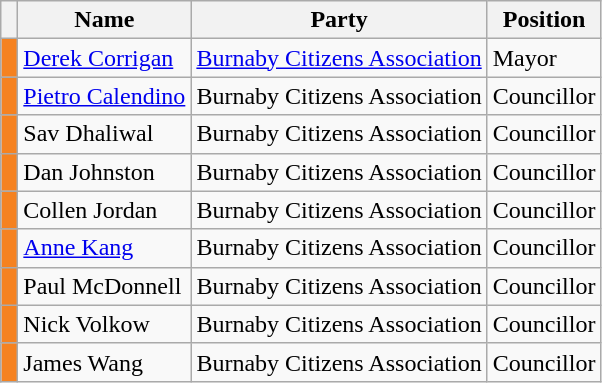<table class="wikitable sortable">
<tr>
<th class="unsortable"></th>
<th>Name</th>
<th>Party</th>
<th>Position</th>
</tr>
<tr>
<td bgcolor=#F58220> </td>
<td><a href='#'>Derek Corrigan</a></td>
<td><a href='#'>Burnaby Citizens Association</a></td>
<td>Mayor</td>
</tr>
<tr>
<td bgcolor=#F58220> </td>
<td><a href='#'>Pietro Calendino</a></td>
<td>Burnaby Citizens Association</td>
<td>Councillor</td>
</tr>
<tr>
<td bgcolor=#F58220> </td>
<td>Sav Dhaliwal</td>
<td>Burnaby Citizens Association</td>
<td>Councillor</td>
</tr>
<tr>
<td bgcolor=#F58220> </td>
<td>Dan Johnston</td>
<td>Burnaby Citizens Association</td>
<td>Councillor</td>
</tr>
<tr>
<td bgcolor=#F58220> </td>
<td>Collen Jordan</td>
<td>Burnaby Citizens Association</td>
<td>Councillor</td>
</tr>
<tr>
<td bgcolor=#F58220> </td>
<td><a href='#'>Anne Kang</a></td>
<td>Burnaby Citizens Association</td>
<td>Councillor</td>
</tr>
<tr>
<td bgcolor=#F58220> </td>
<td>Paul McDonnell</td>
<td>Burnaby Citizens Association</td>
<td>Councillor</td>
</tr>
<tr>
<td bgcolor=#F58220> </td>
<td>Nick Volkow</td>
<td>Burnaby Citizens Association</td>
<td>Councillor</td>
</tr>
<tr>
<td bgcolor=#F58220> </td>
<td>James Wang</td>
<td>Burnaby Citizens Association</td>
<td>Councillor</td>
</tr>
</table>
